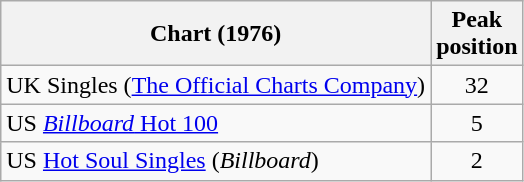<table class="wikitable sortable">
<tr>
<th>Chart (1976)</th>
<th>Peak<br>position</th>
</tr>
<tr>
<td>UK Singles (<a href='#'>The Official Charts Company</a>)</td>
<td align="center">32</td>
</tr>
<tr>
<td>US <a href='#'><em>Billboard</em> Hot 100</a></td>
<td align="center">5</td>
</tr>
<tr>
<td>US <a href='#'>Hot Soul Singles</a> (<em>Billboard</em>)</td>
<td align="center">2</td>
</tr>
</table>
